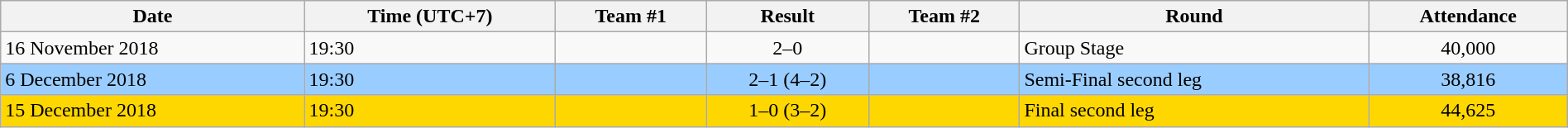<table class="wikitable" style="text-align:left; width:100%;">
<tr>
<th>Date</th>
<th>Time (UTC+7)</th>
<th>Team #1</th>
<th>Result</th>
<th>Team #2</th>
<th>Round</th>
<th>Attendance</th>
</tr>
<tr>
<td>16 November 2018</td>
<td>19:30</td>
<td></td>
<td style="text-align:center;">2–0</td>
<td></td>
<td>Group Stage</td>
<td style="text-align:center;">40,000</td>
</tr>
<tr bgcolor=#9acdff>
<td>6 December 2018</td>
<td>19:30</td>
<td></td>
<td style="text-align:center;">2–1 (4–2)</td>
<td></td>
<td>Semi-Final second leg</td>
<td style="text-align:center;">38,816</td>
</tr>
<tr bgcolor=gold>
<td>15 December 2018</td>
<td>19:30</td>
<td></td>
<td style="text-align:center;">1–0 (3–2)</td>
<td></td>
<td>Final second leg</td>
<td style="text-align:center;">44,625</td>
</tr>
</table>
